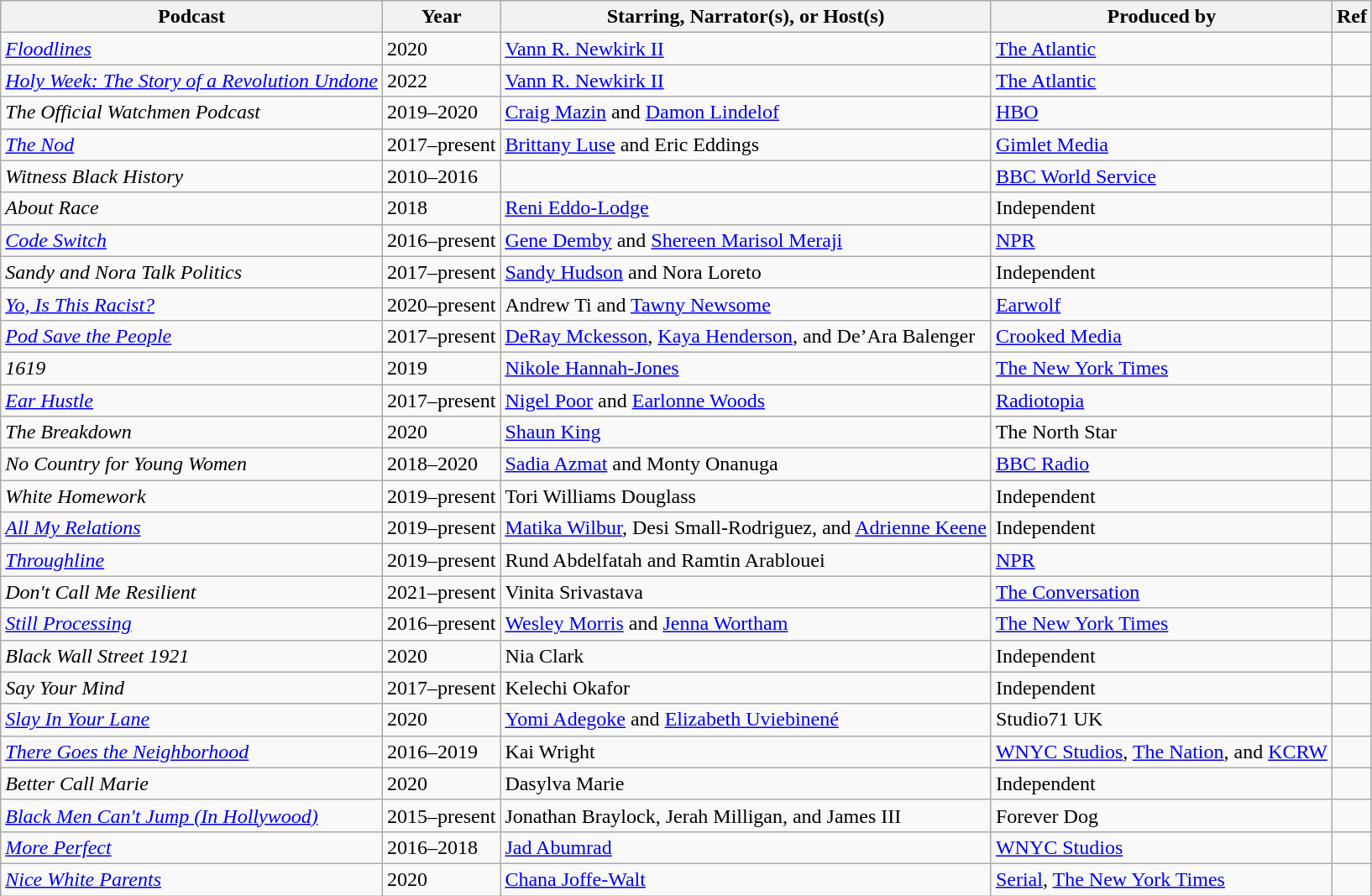<table class="wikitable sortable">
<tr>
<th>Podcast</th>
<th>Year</th>
<th>Starring, Narrator(s), or Host(s)</th>
<th>Produced by</th>
<th>Ref</th>
</tr>
<tr>
<td><em><a href='#'>Floodlines</a></em></td>
<td>2020</td>
<td><a href='#'>Vann R. Newkirk II</a></td>
<td><a href='#'>The Atlantic</a></td>
<td></td>
</tr>
<tr>
<td><em><a href='#'>Holy Week: The Story of a Revolution Undone</a></em></td>
<td>2022</td>
<td><a href='#'>Vann R. Newkirk II</a></td>
<td><a href='#'>The Atlantic</a></td>
<td></td>
</tr>
<tr>
<td><em>The Official Watchmen Podcast</em></td>
<td>2019–2020</td>
<td><a href='#'>Craig Mazin</a> and <a href='#'>Damon Lindelof</a></td>
<td><a href='#'>HBO</a></td>
<td></td>
</tr>
<tr>
<td><em><a href='#'>The Nod</a></em></td>
<td>2017–present</td>
<td><a href='#'>Brittany Luse</a> and Eric Eddings</td>
<td><a href='#'>Gimlet Media</a></td>
<td></td>
</tr>
<tr>
<td><em>Witness Black History</em></td>
<td>2010–2016</td>
<td></td>
<td><a href='#'>BBC World Service</a></td>
<td></td>
</tr>
<tr>
<td><em>About Race</em></td>
<td>2018</td>
<td><a href='#'>Reni Eddo-Lodge</a></td>
<td>Independent</td>
<td></td>
</tr>
<tr>
<td><em><a href='#'>Code Switch</a></em></td>
<td>2016–present</td>
<td><a href='#'>Gene Demby</a> and <a href='#'>Shereen Marisol Meraji</a></td>
<td><a href='#'>NPR</a></td>
<td></td>
</tr>
<tr>
<td><em>Sandy and Nora Talk Politics</em></td>
<td>2017–present</td>
<td><a href='#'>Sandy Hudson</a> and Nora Loreto</td>
<td>Independent</td>
<td></td>
</tr>
<tr>
<td><em><a href='#'>Yo, Is This Racist?</a></em></td>
<td>2020–present</td>
<td>Andrew Ti and <a href='#'>Tawny Newsome</a></td>
<td><a href='#'>Earwolf</a></td>
<td></td>
</tr>
<tr>
<td><em><a href='#'>Pod Save the People</a></em></td>
<td>2017–present</td>
<td><a href='#'>DeRay Mckesson</a>, <a href='#'>Kaya Henderson</a>, and De’Ara Balenger</td>
<td><a href='#'>Crooked Media</a></td>
<td></td>
</tr>
<tr>
<td><em>1619</em></td>
<td>2019</td>
<td><a href='#'>Nikole Hannah-Jones</a></td>
<td><a href='#'>The New York Times</a></td>
<td></td>
</tr>
<tr>
<td><em><a href='#'>Ear Hustle</a></em></td>
<td>2017–present</td>
<td><a href='#'>Nigel Poor</a> and <a href='#'>Earlonne Woods</a></td>
<td><a href='#'>Radiotopia</a></td>
<td></td>
</tr>
<tr>
<td><em>The Breakdown</em></td>
<td>2020</td>
<td><a href='#'>Shaun King</a></td>
<td>The North Star</td>
<td></td>
</tr>
<tr>
<td><em>No Country for Young Women</em></td>
<td>2018–2020</td>
<td><a href='#'>Sadia Azmat</a> and Monty Onanuga</td>
<td><a href='#'>BBC Radio</a></td>
<td></td>
</tr>
<tr>
<td><em>White Homework</em></td>
<td>2019–present</td>
<td>Tori Williams Douglass</td>
<td>Independent</td>
<td></td>
</tr>
<tr>
<td><em><a href='#'>All My Relations</a></em></td>
<td>2019–present</td>
<td><a href='#'>Matika Wilbur</a>, Desi Small-Rodriguez, and <a href='#'>Adrienne Keene</a></td>
<td>Independent</td>
<td></td>
</tr>
<tr>
<td><em><a href='#'>Throughline</a></em></td>
<td>2019–present</td>
<td>Rund Abdelfatah and Ramtin Arablouei</td>
<td><a href='#'>NPR</a></td>
<td></td>
</tr>
<tr>
<td><em>Don't Call Me Resilient</em></td>
<td>2021–present</td>
<td>Vinita Srivastava</td>
<td><a href='#'>The Conversation</a></td>
<td></td>
</tr>
<tr>
<td><em><a href='#'>Still Processing</a></em></td>
<td>2016–present</td>
<td><a href='#'>Wesley Morris</a> and <a href='#'>Jenna Wortham</a></td>
<td><a href='#'>The New York Times</a></td>
<td></td>
</tr>
<tr>
<td><em>Black Wall Street 1921</em></td>
<td>2020</td>
<td>Nia Clark</td>
<td>Independent</td>
<td></td>
</tr>
<tr>
<td><em>Say Your Mind</em></td>
<td>2017–present</td>
<td>Kelechi Okafor</td>
<td>Independent</td>
<td></td>
</tr>
<tr>
<td><em><a href='#'>Slay In Your Lane</a></em></td>
<td>2020</td>
<td><a href='#'>Yomi Adegoke</a> and <a href='#'>Elizabeth Uviebinené</a></td>
<td>Studio71 UK</td>
<td></td>
</tr>
<tr>
<td><em><a href='#'>There Goes the Neighborhood</a></em></td>
<td>2016–2019</td>
<td>Kai Wright</td>
<td><a href='#'>WNYC Studios</a>, <a href='#'>The Nation</a>, and <a href='#'>KCRW</a></td>
<td></td>
</tr>
<tr>
<td><em>Better Call Marie</em></td>
<td>2020</td>
<td>Dasylva Marie</td>
<td>Independent</td>
<td></td>
</tr>
<tr>
<td><em><a href='#'>Black Men Can't Jump (In Hollywood)</a></em></td>
<td>2015–present</td>
<td>Jonathan Braylock, Jerah Milligan, and James III</td>
<td>Forever Dog</td>
<td></td>
</tr>
<tr>
<td><em><a href='#'>More Perfect</a></em></td>
<td>2016–2018</td>
<td><a href='#'>Jad Abumrad</a></td>
<td><a href='#'>WNYC Studios</a></td>
<td></td>
</tr>
<tr>
<td><em><a href='#'>Nice White Parents</a></em></td>
<td>2020</td>
<td><a href='#'>Chana Joffe-Walt</a></td>
<td><a href='#'>Serial</a>, <a href='#'>The New York Times</a></td>
<td></td>
</tr>
</table>
